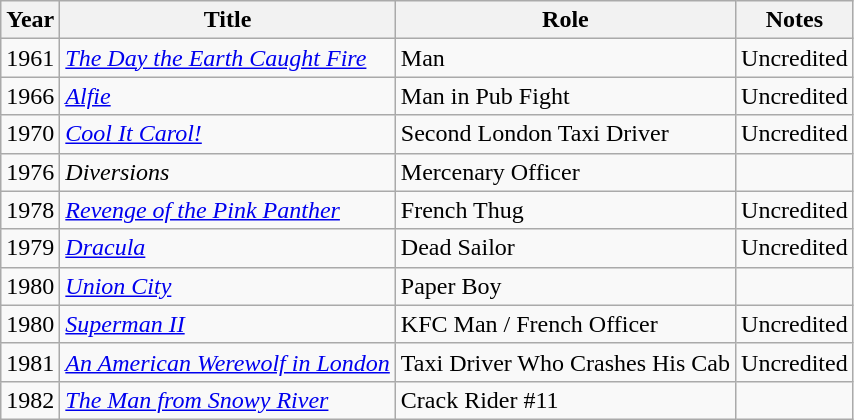<table class="wikitable">
<tr>
<th>Year</th>
<th>Title</th>
<th>Role</th>
<th>Notes</th>
</tr>
<tr>
<td>1961</td>
<td><em><a href='#'>The Day the Earth Caught Fire</a></em></td>
<td>Man</td>
<td>Uncredited</td>
</tr>
<tr>
<td>1966</td>
<td><em><a href='#'>Alfie</a></em></td>
<td>Man in Pub Fight</td>
<td>Uncredited</td>
</tr>
<tr>
<td>1970</td>
<td><em><a href='#'>Cool It Carol!</a></em></td>
<td>Second London Taxi Driver</td>
<td>Uncredited</td>
</tr>
<tr>
<td>1976</td>
<td><em>Diversions</em></td>
<td>Mercenary Officer</td>
<td></td>
</tr>
<tr>
<td>1978</td>
<td><em><a href='#'>Revenge of the Pink Panther</a></em></td>
<td>French Thug</td>
<td>Uncredited</td>
</tr>
<tr>
<td>1979</td>
<td><em><a href='#'>Dracula</a></em></td>
<td>Dead Sailor</td>
<td>Uncredited</td>
</tr>
<tr>
<td>1980</td>
<td><em><a href='#'>Union City</a></em></td>
<td>Paper Boy</td>
<td></td>
</tr>
<tr>
<td>1980</td>
<td><em><a href='#'>Superman II</a></em></td>
<td>KFC Man / French Officer</td>
<td>Uncredited</td>
</tr>
<tr>
<td>1981</td>
<td><em><a href='#'>An American Werewolf in London</a></em></td>
<td>Taxi Driver Who Crashes His Cab</td>
<td>Uncredited</td>
</tr>
<tr>
<td>1982</td>
<td><em><a href='#'>The Man from Snowy River</a></em></td>
<td>Crack Rider #11</td>
<td></td>
</tr>
</table>
